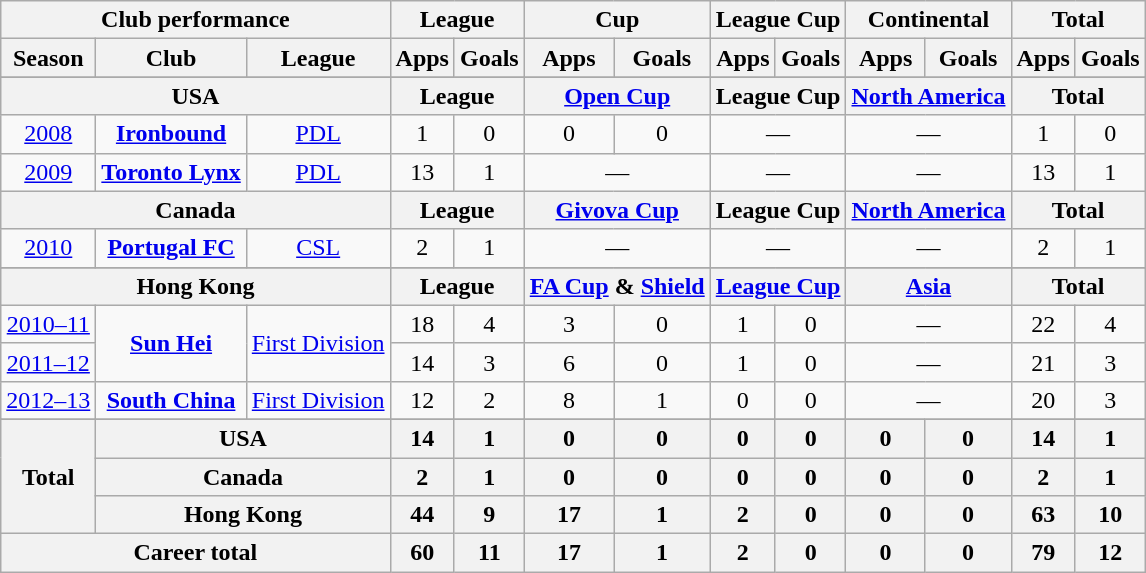<table class="wikitable" style="text-align:center">
<tr>
<th colspan=3>Club performance</th>
<th colspan=2>League</th>
<th colspan=2>Cup</th>
<th colspan=2>League Cup</th>
<th colspan=2>Continental</th>
<th colspan=2>Total</th>
</tr>
<tr>
<th>Season</th>
<th>Club</th>
<th>League</th>
<th>Apps</th>
<th>Goals</th>
<th>Apps</th>
<th>Goals</th>
<th>Apps</th>
<th>Goals</th>
<th>Apps</th>
<th>Goals</th>
<th>Apps</th>
<th>Goals</th>
</tr>
<tr>
</tr>
<tr>
</tr>
<tr>
<th colspan=3>USA</th>
<th colspan=2>League</th>
<th colspan=2><a href='#'>Open Cup</a></th>
<th colspan=2>League Cup</th>
<th colspan=2><a href='#'>North America</a></th>
<th colspan=2>Total</th>
</tr>
<tr>
<td><a href='#'>2008</a></td>
<td><strong><a href='#'>Ironbound</a></strong></td>
<td><a href='#'>PDL</a></td>
<td>1</td>
<td>0</td>
<td>0</td>
<td>0</td>
<td colspan="2">—</td>
<td colspan="2">—</td>
<td>1</td>
<td>0</td>
</tr>
<tr>
<td><a href='#'>2009</a></td>
<td><strong><a href='#'>Toronto Lynx</a></strong></td>
<td><a href='#'>PDL</a></td>
<td>13</td>
<td>1</td>
<td colspan="2">—</td>
<td colspan="2">—</td>
<td colspan="2">—</td>
<td>13</td>
<td>1</td>
</tr>
<tr>
<th colspan=3>Canada</th>
<th colspan=2>League</th>
<th colspan=2><a href='#'>Givova Cup</a></th>
<th colspan=2>League Cup</th>
<th colspan=2><a href='#'>North America</a></th>
<th colspan=2>Total</th>
</tr>
<tr>
<td><a href='#'>2010</a></td>
<td><strong><a href='#'>Portugal FC</a></strong></td>
<td><a href='#'>CSL</a></td>
<td>2</td>
<td>1</td>
<td colspan="2">—</td>
<td colspan="2">—</td>
<td colspan="2">—</td>
<td>2</td>
<td>1</td>
</tr>
<tr>
</tr>
<tr |->
<th colspan=3>Hong Kong</th>
<th colspan=2>League</th>
<th colspan=2><a href='#'>FA Cup</a> & <a href='#'>Shield</a></th>
<th colspan=2><a href='#'>League Cup</a></th>
<th colspan=2><a href='#'>Asia</a></th>
<th colspan=2>Total</th>
</tr>
<tr>
<td><a href='#'>2010–11</a></td>
<td rowspan="2"><strong><a href='#'>Sun Hei</a></strong></td>
<td rowspan="2"><a href='#'>First Division</a></td>
<td>18</td>
<td>4</td>
<td>3</td>
<td>0</td>
<td>1</td>
<td>0</td>
<td colspan="2">—</td>
<td>22</td>
<td>4</td>
</tr>
<tr>
<td><a href='#'>2011–12</a></td>
<td>14</td>
<td>3</td>
<td>6</td>
<td>0</td>
<td>1</td>
<td>0</td>
<td colspan="2">—</td>
<td>21</td>
<td>3</td>
</tr>
<tr>
<td><a href='#'>2012–13</a></td>
<td rowspan="1"><strong><a href='#'>South China</a></strong></td>
<td><a href='#'>First Division</a></td>
<td>12</td>
<td>2</td>
<td>8</td>
<td>1</td>
<td>0</td>
<td>0</td>
<td colspan="2">—</td>
<td>20</td>
<td>3</td>
</tr>
<tr>
</tr>
<tr>
<th rowspan=3>Total</th>
<th colspan=2>USA</th>
<th>14</th>
<th>1</th>
<th>0</th>
<th>0</th>
<th>0</th>
<th>0</th>
<th>0</th>
<th>0</th>
<th>14</th>
<th>1</th>
</tr>
<tr>
<th colspan=2>Canada</th>
<th>2</th>
<th>1</th>
<th>0</th>
<th>0</th>
<th>0</th>
<th>0</th>
<th>0</th>
<th>0</th>
<th>2</th>
<th>1</th>
</tr>
<tr>
<th colspan=2>Hong Kong</th>
<th>44</th>
<th>9</th>
<th>17</th>
<th>1</th>
<th>2</th>
<th>0</th>
<th>0</th>
<th>0</th>
<th>63</th>
<th>10</th>
</tr>
<tr>
<th colspan=3>Career total</th>
<th>60</th>
<th>11</th>
<th>17</th>
<th>1</th>
<th>2</th>
<th>0</th>
<th>0</th>
<th>0</th>
<th>79</th>
<th>12</th>
</tr>
</table>
